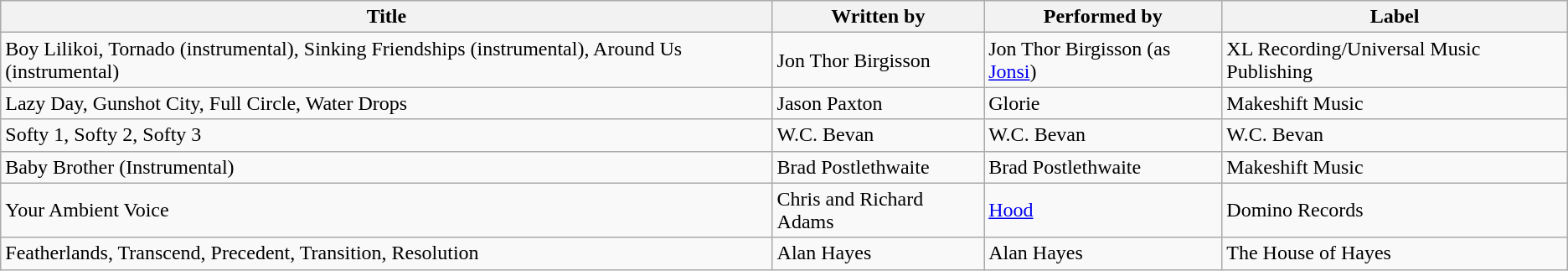<table class="wikitable">
<tr>
<th>Title</th>
<th>Written by</th>
<th>Performed by</th>
<th>Label</th>
</tr>
<tr>
<td>Boy Lilikoi, Tornado (instrumental), Sinking Friendships (instrumental), Around Us (instrumental)</td>
<td>Jon Thor Birgisson</td>
<td>Jon Thor Birgisson (as <a href='#'>Jonsi</a>)</td>
<td>XL Recording/Universal Music Publishing</td>
</tr>
<tr>
<td>Lazy Day, Gunshot City, Full Circle, Water Drops</td>
<td>Jason Paxton</td>
<td>Glorie</td>
<td>Makeshift Music</td>
</tr>
<tr>
<td>Softy 1, Softy 2, Softy 3</td>
<td>W.C. Bevan</td>
<td>W.C. Bevan</td>
<td>W.C. Bevan</td>
</tr>
<tr>
<td>Baby Brother (Instrumental)</td>
<td>Brad Postlethwaite</td>
<td>Brad Postlethwaite</td>
<td>Makeshift Music</td>
</tr>
<tr>
<td>Your Ambient Voice</td>
<td>Chris and Richard Adams</td>
<td><a href='#'>Hood</a></td>
<td>Domino Records</td>
</tr>
<tr>
<td>Featherlands, Transcend, Precedent, Transition, Resolution</td>
<td>Alan Hayes</td>
<td>Alan Hayes</td>
<td>The House of Hayes</td>
</tr>
</table>
